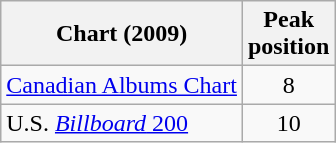<table class="wikitable">
<tr>
<th align="left">Chart (2009)</th>
<th align="left">Peak<br>position</th>
</tr>
<tr>
<td align="left"><a href='#'>Canadian Albums Chart</a></td>
<td align="center">8</td>
</tr>
<tr>
<td align="left">U.S. <a href='#'><em>Billboard</em> 200</a></td>
<td align="center">10</td>
</tr>
</table>
